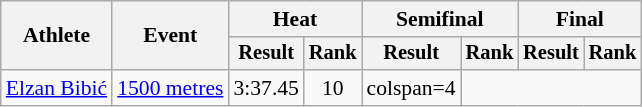<table class="wikitable" style="font-size:90%">
<tr>
<th rowspan="2">Athlete</th>
<th rowspan="2">Event</th>
<th colspan="2">Heat</th>
<th colspan="2">Semifinal</th>
<th colspan="2">Final</th>
</tr>
<tr style="font-size:95%">
<th>Result</th>
<th>Rank</th>
<th>Result</th>
<th>Rank</th>
<th>Result</th>
<th>Rank</th>
</tr>
<tr align=center>
<td align=left><a href='#'>Elzan Bibić</a></td>
<td align=left><a href='#'>1500 metres</a></td>
<td>3:37.45</td>
<td>10</td>
<td>colspan=4 </td>
</tr>
</table>
